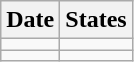<table class="wikitable mw-datatable">
<tr>
<th scope="col">Date</th>
<th scope="col">States</th>
</tr>
<tr>
<td></td>
<td></td>
</tr>
<tr>
<td></td>
<td></td>
</tr>
</table>
